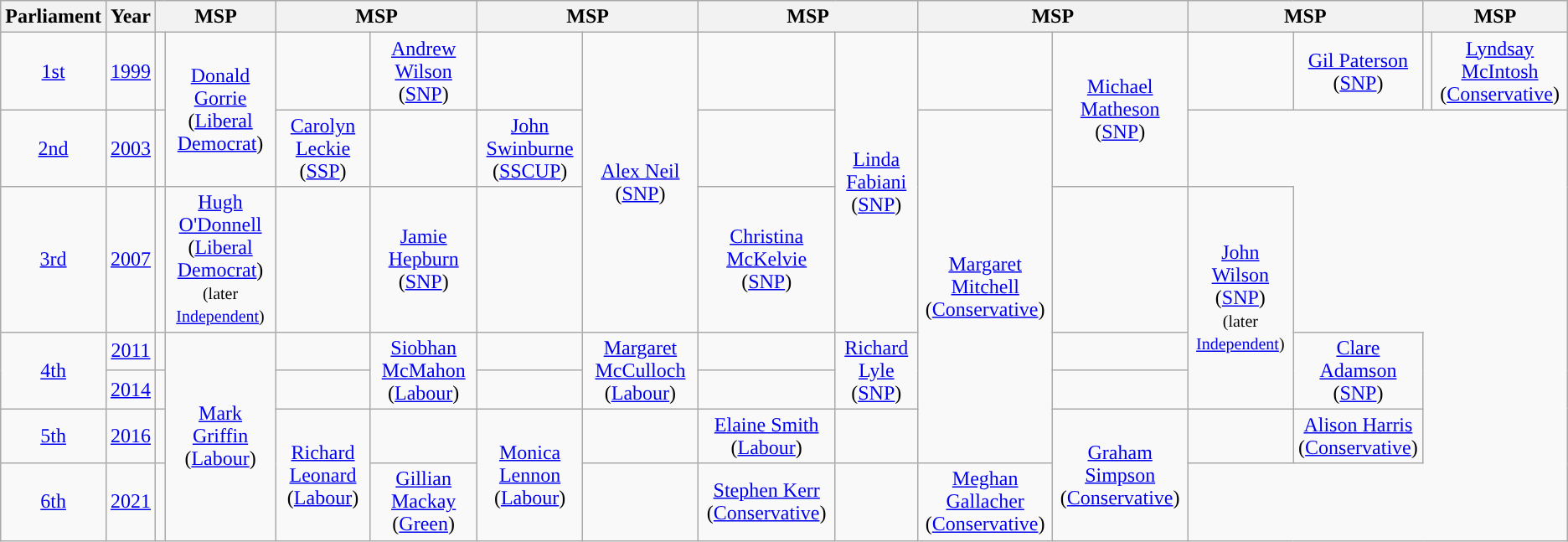<table class="wikitable" style="text-align:center">
<tr>
<th>Parliament</th>
<th>Year</th>
<th colspan="2">MSP</th>
<th colspan="2">MSP</th>
<th colspan="2">MSP</th>
<th colspan="2">MSP</th>
<th colspan="2">MSP</th>
<th colspan="2">MSP</th>
<th colspan="2">MSP</th>
</tr>
<tr>
<td><a href='#'>1st</a></td>
<td><a href='#'>1999</a></td>
<td></td>
<td rowspan="2"><a href='#'>Donald Gorrie</a><br>(<a href='#'>Liberal Democrat</a>)</td>
<td style="color:inherit;background:"></td>
<td><a href='#'>Andrew Wilson</a><br>(<a href='#'>SNP</a>)</td>
<td></td>
<td rowspan="3"><a href='#'>Alex Neil</a> <br>(<a href='#'>SNP</a>)</td>
<td></td>
<td rowspan="3"><a href='#'>Linda Fabiani</a><br>(<a href='#'>SNP</a>)</td>
<td></td>
<td rowspan="2"><a href='#'>Michael Matheson</a><br>(<a href='#'>SNP</a>)</td>
<td style="color:inherit;background:"></td>
<td><a href='#'>Gil Paterson</a><br>(<a href='#'>SNP</a>)</td>
<td style="color:inherit;background:"></td>
<td><a href='#'>Lyndsay McIntosh</a><br>(<a href='#'>Conservative</a>)</td>
</tr>
<tr>
<td><a href='#'>2nd</a></td>
<td><a href='#'>2003</a></td>
<td style="color:inherit;background:"></td>
<td><a href='#'>Carolyn Leckie</a><br>(<a href='#'>SSP</a>)</td>
<td style="color:inherit;background:"></td>
<td><a href='#'>John Swinburne</a><br>(<a href='#'>SSCUP</a>)</td>
<td></td>
<td rowspan="5"><a href='#'>Margaret Mitchell</a><br>(<a href='#'>Conservative</a>)</td>
</tr>
<tr>
<td><a href='#'>3rd</a></td>
<td><a href='#'>2007</a></td>
<td style="color:inherit;background:"></td>
<td><a href='#'>Hugh O'Donnell</a><br>(<a href='#'>Liberal Democrat</a>)<br><small>(later <a href='#'>Independent</a>)</small></td>
<td style="color:inherit;background:"></td>
<td><a href='#'>Jamie Hepburn</a><br>(<a href='#'>SNP</a>)</td>
<td style="color:inherit;background:"></td>
<td><a href='#'>Christina McKelvie</a><br>(<a href='#'>SNP</a>)</td>
<td></td>
<td rowspan="3"><a href='#'>John Wilson</a><br>(<a href='#'>SNP</a>)<br><small>(later <a href='#'>Independent</a>)</small></td>
</tr>
<tr>
<td rowspan="2"><a href='#'>4th</a></td>
<td><a href='#'>2011</a></td>
<td></td>
<td rowspan="4"><a href='#'>Mark Griffin</a><br>(<a href='#'>Labour</a>)</td>
<td></td>
<td rowspan="2"><a href='#'>Siobhan McMahon</a><br>(<a href='#'>Labour</a>)</td>
<td></td>
<td rowspan="2"><a href='#'>Margaret McCulloch</a><br>(<a href='#'>Labour</a>)</td>
<td></td>
<td rowspan="2"><a href='#'>Richard Lyle</a><br>(<a href='#'>SNP</a>)</td>
<td></td>
<td rowspan="2"><a href='#'>Clare Adamson</a><br>(<a href='#'>SNP</a>)</td>
</tr>
<tr>
<td><a href='#'>2014</a></td>
<td></td>
</tr>
<tr>
<td><a href='#'>5th</a></td>
<td><a href='#'>2016</a></td>
<td></td>
<td rowspan="2"><a href='#'>Richard Leonard</a><br>(<a href='#'>Labour</a>)</td>
<td></td>
<td rowspan="2"><a href='#'>Monica Lennon</a><br>(<a href='#'>Labour</a>)</td>
<td style="color:inherit;background:"></td>
<td><a href='#'>Elaine Smith</a><br>(<a href='#'>Labour</a>)</td>
<td></td>
<td rowspan="2"><a href='#'>Graham Simpson</a><br>(<a href='#'>Conservative</a>)</td>
<td style="color:inherit;background:"></td>
<td><a href='#'>Alison Harris</a><br>(<a href='#'>Conservative</a>)</td>
</tr>
<tr>
<td><a href='#'>6th</a></td>
<td><a href='#'>2021</a></td>
<td style="color:inherit;background:"></td>
<td><a href='#'>Gillian Mackay</a><br>(<a href='#'>Green</a>)</td>
<td style="color:inherit;background:"></td>
<td><a href='#'>Stephen Kerr</a><br>(<a href='#'>Conservative</a>)</td>
<td style="color:inherit;background:"></td>
<td><a href='#'>Meghan Gallacher</a><br>(<a href='#'>Conservative</a>)</td>
</tr>
</table>
